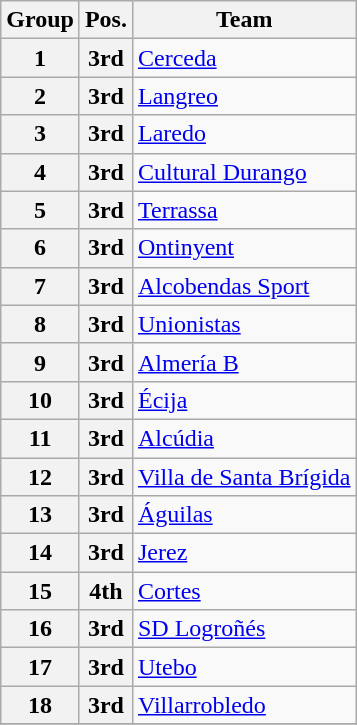<table class="wikitable">
<tr>
<th>Group</th>
<th>Pos.</th>
<th>Team</th>
</tr>
<tr>
<th>1</th>
<th>3rd</th>
<td><a href='#'>Cerceda</a></td>
</tr>
<tr>
<th>2</th>
<th>3rd</th>
<td><a href='#'>Langreo</a></td>
</tr>
<tr>
<th>3</th>
<th>3rd</th>
<td><a href='#'>Laredo</a></td>
</tr>
<tr>
<th>4</th>
<th>3rd</th>
<td><a href='#'>Cultural Durango</a></td>
</tr>
<tr>
<th>5</th>
<th>3rd</th>
<td><a href='#'>Terrassa</a></td>
</tr>
<tr>
<th>6</th>
<th>3rd</th>
<td><a href='#'>Ontinyent</a></td>
</tr>
<tr>
<th>7</th>
<th>3rd</th>
<td><a href='#'>Alcobendas Sport</a></td>
</tr>
<tr>
<th>8</th>
<th>3rd</th>
<td><a href='#'>Unionistas</a></td>
</tr>
<tr>
<th>9</th>
<th>3rd</th>
<td><a href='#'>Almería B</a></td>
</tr>
<tr>
<th>10</th>
<th>3rd</th>
<td><a href='#'>Écija</a></td>
</tr>
<tr>
<th>11</th>
<th>3rd</th>
<td><a href='#'>Alcúdia</a></td>
</tr>
<tr>
<th>12</th>
<th>3rd</th>
<td><a href='#'>Villa de Santa Brígida</a></td>
</tr>
<tr>
<th>13</th>
<th>3rd</th>
<td><a href='#'>Águilas</a></td>
</tr>
<tr>
<th>14</th>
<th>3rd</th>
<td><a href='#'>Jerez</a></td>
</tr>
<tr>
<th>15</th>
<th>4th</th>
<td><a href='#'>Cortes</a></td>
</tr>
<tr>
<th>16</th>
<th>3rd</th>
<td><a href='#'>SD Logroñés</a></td>
</tr>
<tr>
<th>17</th>
<th>3rd</th>
<td><a href='#'>Utebo</a></td>
</tr>
<tr>
<th>18</th>
<th>3rd</th>
<td><a href='#'>Villarrobledo</a></td>
</tr>
<tr>
</tr>
</table>
